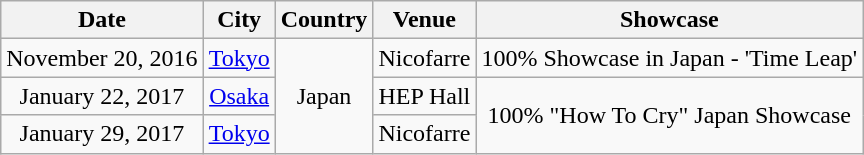<table class="wikitable" style="text-align:center">
<tr>
<th>Date</th>
<th>City</th>
<th>Country</th>
<th>Venue</th>
<th>Showcase</th>
</tr>
<tr>
<td>November 20, 2016</td>
<td><a href='#'>Tokyo</a></td>
<td rowspan="3">Japan</td>
<td>Nicofarre</td>
<td>100% Showcase in Japan - 'Time Leap'</td>
</tr>
<tr>
<td>January 22, 2017</td>
<td><a href='#'>Osaka</a></td>
<td>HEP Hall</td>
<td rowspan="2">100% "How To Cry" Japan Showcase</td>
</tr>
<tr>
<td>January 29, 2017</td>
<td><a href='#'>Tokyo</a></td>
<td>Nicofarre</td>
</tr>
</table>
